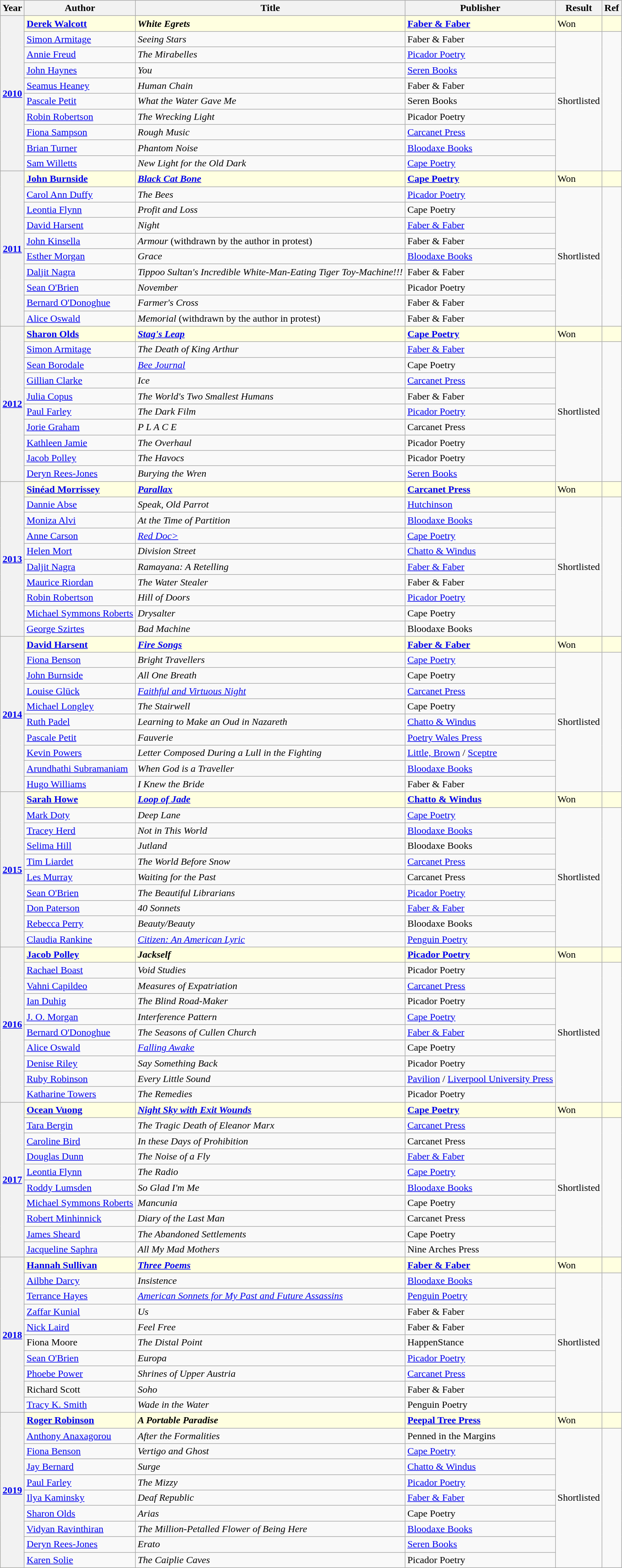<table class="wikitable sortable">
<tr>
<th>Year</th>
<th>Author</th>
<th>Title</th>
<th>Publisher</th>
<th>Result</th>
<th>Ref</th>
</tr>
<tr style="background-color:lightyellow;">
<th rowspan="10"><a href='#'>2010</a></th>
<td><strong><a href='#'>Derek Walcott</a></strong></td>
<td><strong><em>White Egrets</em></strong></td>
<td><strong><a href='#'>Faber & Faber</a></strong></td>
<td>Won</td>
<td></td>
</tr>
<tr>
<td><a href='#'>Simon Armitage</a></td>
<td><em>Seeing Stars</em></td>
<td>Faber & Faber</td>
<td rowspan="9">Shortlisted</td>
<td rowspan="9"></td>
</tr>
<tr>
<td><a href='#'>Annie Freud</a></td>
<td><em>The Mirabelles</em></td>
<td><a href='#'>Picador Poetry</a></td>
</tr>
<tr>
<td><a href='#'>John Haynes</a></td>
<td><em>You</em></td>
<td><a href='#'>Seren Books</a></td>
</tr>
<tr>
<td><a href='#'>Seamus Heaney</a></td>
<td><em>Human Chain</em></td>
<td>Faber & Faber</td>
</tr>
<tr>
<td><a href='#'>Pascale Petit</a></td>
<td><em>What the Water Gave Me</em></td>
<td>Seren Books</td>
</tr>
<tr>
<td><a href='#'>Robin Robertson</a></td>
<td><em>The Wrecking Light</em></td>
<td>Picador Poetry</td>
</tr>
<tr>
<td><a href='#'>Fiona Sampson</a></td>
<td><em>Rough Music</em></td>
<td><a href='#'>Carcanet Press</a></td>
</tr>
<tr>
<td><a href='#'>Brian Turner</a></td>
<td><em>Phantom Noise</em></td>
<td><a href='#'>Bloodaxe Books</a></td>
</tr>
<tr>
<td><a href='#'>Sam Willetts</a></td>
<td><em>New Light for the Old Dark</em></td>
<td><a href='#'>Cape Poetry</a></td>
</tr>
<tr style="background-color:lightyellow;">
<th rowspan="10"><a href='#'>2011</a></th>
<td><strong><a href='#'>John Burnside</a></strong></td>
<td><strong><em><a href='#'>Black Cat Bone</a></em></strong></td>
<td><a href='#'><strong>Cape Poetry</strong></a></td>
<td>Won</td>
<td></td>
</tr>
<tr>
<td><a href='#'>Carol Ann Duffy</a></td>
<td><em>The Bees</em></td>
<td><a href='#'>Picador Poetry</a></td>
<td rowspan="9">Shortlisted</td>
<td rowspan="9"></td>
</tr>
<tr>
<td><a href='#'>Leontia Flynn</a></td>
<td><em>Profit and Loss</em></td>
<td>Cape Poetry</td>
</tr>
<tr>
<td><a href='#'>David Harsent</a></td>
<td><em>Night</em></td>
<td><a href='#'>Faber & Faber</a></td>
</tr>
<tr>
<td><a href='#'>John Kinsella</a></td>
<td><em>Armour </em>(withdrawn by the author in protest)</td>
<td>Faber & Faber</td>
</tr>
<tr>
<td><a href='#'>Esther Morgan</a></td>
<td><em>Grace</em></td>
<td><a href='#'>Bloodaxe Books</a></td>
</tr>
<tr>
<td><a href='#'>Daljit Nagra</a></td>
<td><em>Tippoo Sultan's Incredible White-Man-Eating Tiger Toy-Machine!!!</em></td>
<td>Faber & Faber</td>
</tr>
<tr>
<td><a href='#'>Sean O'Brien</a></td>
<td><em>November</em></td>
<td>Picador Poetry</td>
</tr>
<tr>
<td><a href='#'>Bernard O'Donoghue</a></td>
<td><em>Farmer's Cross</em></td>
<td>Faber & Faber</td>
</tr>
<tr>
<td><a href='#'>Alice Oswald</a></td>
<td><em>Memorial </em>(withdrawn by the author in protest)</td>
<td>Faber & Faber</td>
</tr>
<tr style="background-color:lightyellow;">
<th rowspan="10"><a href='#'>2012</a></th>
<td><strong><a href='#'>Sharon Olds</a></strong></td>
<td><strong><em><a href='#'>Stag's Leap</a></em></strong></td>
<td><a href='#'><strong>Cape Poetry</strong></a></td>
<td>Won</td>
<td></td>
</tr>
<tr>
<td><a href='#'>Simon Armitage</a></td>
<td><em>The Death of King Arthur</em></td>
<td><a href='#'>Faber & Faber</a></td>
<td rowspan="9">Shortlisted</td>
<td rowspan="9"></td>
</tr>
<tr>
<td><a href='#'>Sean Borodale</a></td>
<td><em><a href='#'>Bee Journal</a></em></td>
<td>Cape Poetry</td>
</tr>
<tr>
<td><a href='#'>Gillian Clarke</a></td>
<td><em>Ice</em></td>
<td><a href='#'>Carcanet Press</a></td>
</tr>
<tr>
<td><a href='#'>Julia Copus</a></td>
<td><em>The World's Two Smallest Humans</em></td>
<td>Faber & Faber</td>
</tr>
<tr>
<td><a href='#'>Paul Farley</a></td>
<td><em>The Dark Film</em></td>
<td><a href='#'>Picador Poetry</a></td>
</tr>
<tr>
<td><a href='#'>Jorie Graham</a></td>
<td><em>P L A C E</em></td>
<td>Carcanet Press</td>
</tr>
<tr>
<td><a href='#'>Kathleen Jamie</a></td>
<td><em>The Overhaul</em></td>
<td>Picador Poetry</td>
</tr>
<tr>
<td><a href='#'>Jacob Polley</a></td>
<td><em>The Havocs</em></td>
<td>Picador Poetry</td>
</tr>
<tr>
<td><a href='#'>Deryn Rees-Jones</a></td>
<td><em>Burying the Wren</em></td>
<td><a href='#'>Seren Books</a></td>
</tr>
<tr style="background-color:lightyellow;">
<th rowspan="10"><a href='#'>2013</a></th>
<td><strong><a href='#'>Sinéad Morrissey</a></strong></td>
<td><strong><em><a href='#'>Parallax</a></em></strong></td>
<td><strong><a href='#'>Carcanet Press</a></strong></td>
<td>Won</td>
<td></td>
</tr>
<tr>
<td><a href='#'>Dannie Abse</a></td>
<td><em>Speak, Old Parrot</em></td>
<td><a href='#'>Hutchinson</a></td>
<td rowspan="9">Shortlisted</td>
<td rowspan="9"></td>
</tr>
<tr>
<td><a href='#'>Moniza Alvi</a></td>
<td><em>At the Time of Partition</em></td>
<td><a href='#'>Bloodaxe Books</a></td>
</tr>
<tr>
<td><a href='#'>Anne Carson</a></td>
<td><em><a href='#'>Red Doc></a></em></td>
<td><a href='#'>Cape Poetry</a></td>
</tr>
<tr>
<td><a href='#'>Helen Mort</a></td>
<td><em>Division Street</em></td>
<td><a href='#'>Chatto & Windus</a></td>
</tr>
<tr>
<td><a href='#'>Daljit Nagra</a></td>
<td><em>Ramayana: A Retelling</em></td>
<td><a href='#'>Faber & Faber</a></td>
</tr>
<tr>
<td><a href='#'>Maurice Riordan</a></td>
<td><em>The Water Stealer</em></td>
<td>Faber & Faber</td>
</tr>
<tr>
<td><a href='#'>Robin Robertson</a></td>
<td><em>Hill of Doors</em></td>
<td><a href='#'>Picador Poetry</a></td>
</tr>
<tr>
<td><a href='#'>Michael Symmons Roberts</a></td>
<td><em>Drysalter</em></td>
<td>Cape Poetry</td>
</tr>
<tr>
<td><a href='#'>George Szirtes</a></td>
<td><em>Bad Machine</em></td>
<td>Bloodaxe Books</td>
</tr>
<tr style="background-color:lightyellow;">
<th rowspan="10"><a href='#'>2014</a></th>
<td><strong><a href='#'>David Harsent</a></strong></td>
<td><strong><em><a href='#'>Fire Songs</a></em></strong></td>
<td><strong><a href='#'>Faber & Faber</a></strong></td>
<td>Won</td>
<td></td>
</tr>
<tr>
<td><a href='#'>Fiona Benson</a></td>
<td><em>Bright Travellers</em></td>
<td><a href='#'>Cape Poetry</a></td>
<td rowspan="9">Shortlisted</td>
<td rowspan="9"></td>
</tr>
<tr>
<td><a href='#'>John Burnside</a></td>
<td><em>All One Breath</em></td>
<td>Cape Poetry</td>
</tr>
<tr>
<td><a href='#'>Louise Glück</a></td>
<td><em><a href='#'>Faithful and Virtuous Night</a></em></td>
<td><a href='#'>Carcanet Press</a></td>
</tr>
<tr>
<td><a href='#'>Michael Longley</a></td>
<td><em>The Stairwell</em></td>
<td>Cape Poetry</td>
</tr>
<tr>
<td><a href='#'>Ruth Padel</a></td>
<td><em>Learning to Make an Oud in Nazareth</em></td>
<td><a href='#'>Chatto & Windus</a></td>
</tr>
<tr>
<td><a href='#'>Pascale Petit</a></td>
<td><em>Fauverie</em></td>
<td><a href='#'>Poetry Wales Press</a></td>
</tr>
<tr>
<td><a href='#'>Kevin Powers</a></td>
<td><em>Letter Composed During a Lull in the Fighting</em></td>
<td><a href='#'>Little, Brown</a> /  <a href='#'>Sceptre</a></td>
</tr>
<tr>
<td><a href='#'>Arundhathi Subramaniam</a></td>
<td><em>When God is a Traveller</em></td>
<td><a href='#'>Bloodaxe Books</a></td>
</tr>
<tr>
<td><a href='#'>Hugo Williams</a></td>
<td><em>I Knew the Bride</em></td>
<td>Faber & Faber</td>
</tr>
<tr style="background-color:lightyellow;">
<th rowspan="10"><a href='#'>2015</a></th>
<td><strong><a href='#'>Sarah Howe</a></strong></td>
<td><strong><em><a href='#'>Loop of Jade</a></em></strong></td>
<td><strong><a href='#'>Chatto & Windus</a></strong></td>
<td>Won</td>
<td></td>
</tr>
<tr>
<td><a href='#'>Mark Doty</a></td>
<td><em>Deep Lane</em></td>
<td><a href='#'>Cape Poetry</a></td>
<td rowspan="9">Shortlisted</td>
<td rowspan="9"></td>
</tr>
<tr>
<td><a href='#'>Tracey Herd</a></td>
<td><em>Not in This World</em></td>
<td><a href='#'>Bloodaxe Books</a></td>
</tr>
<tr>
<td><a href='#'>Selima Hill</a></td>
<td><em>Jutland</em></td>
<td>Bloodaxe Books</td>
</tr>
<tr>
<td><a href='#'>Tim Liardet</a></td>
<td><em>The World Before Snow</em></td>
<td><a href='#'>Carcanet Press</a></td>
</tr>
<tr>
<td><a href='#'>Les Murray</a></td>
<td><em>Waiting for the Past</em></td>
<td>Carcanet Press</td>
</tr>
<tr>
<td><a href='#'>Sean O'Brien</a></td>
<td><em>The Beautiful Librarians</em></td>
<td><a href='#'>Picador Poetry</a></td>
</tr>
<tr>
<td><a href='#'>Don Paterson</a></td>
<td><em>40 Sonnets</em></td>
<td><a href='#'>Faber & Faber</a></td>
</tr>
<tr>
<td><a href='#'>Rebecca Perry</a></td>
<td><em>Beauty/Beauty</em></td>
<td>Bloodaxe Books</td>
</tr>
<tr>
<td><a href='#'>Claudia Rankine</a></td>
<td><em><a href='#'>Citizen: An American Lyric</a></em></td>
<td><a href='#'>Penguin Poetry</a></td>
</tr>
<tr style="background-color:lightyellow;">
<th rowspan="10"><a href='#'>2016</a></th>
<td><strong><a href='#'>Jacob Polley</a></strong></td>
<td><strong><em>Jackself</em></strong></td>
<td><a href='#'><strong>Picador Poetry</strong></a></td>
<td>Won</td>
<td></td>
</tr>
<tr>
<td><a href='#'>Rachael Boast</a></td>
<td><em>Void Studies</em></td>
<td>Picador Poetry</td>
<td rowspan="9">Shortlisted</td>
<td rowspan="9"></td>
</tr>
<tr>
<td><a href='#'>Vahni Capildeo</a></td>
<td><em>Measures of Expatriation</em></td>
<td><a href='#'>Carcanet Press</a></td>
</tr>
<tr>
<td><a href='#'>Ian Duhig</a></td>
<td><em>The Blind Road-Maker</em></td>
<td>Picador Poetry</td>
</tr>
<tr>
<td><a href='#'>J. O. Morgan</a></td>
<td><em>Interference Pattern</em></td>
<td><a href='#'>Cape Poetry</a></td>
</tr>
<tr>
<td><a href='#'>Bernard O'Donoghue</a></td>
<td><em>The Seasons of Cullen Church</em></td>
<td><a href='#'>Faber & Faber</a></td>
</tr>
<tr>
<td><a href='#'>Alice Oswald</a></td>
<td><em><a href='#'>Falling Awake</a></em></td>
<td>Cape Poetry</td>
</tr>
<tr>
<td><a href='#'>Denise Riley</a></td>
<td><em>Say Something Back</em></td>
<td>Picador Poetry</td>
</tr>
<tr>
<td><a href='#'>Ruby Robinson</a></td>
<td><em>Every Little Sound</em></td>
<td><a href='#'>Pavilion</a> / <a href='#'>Liverpool University Press</a></td>
</tr>
<tr>
<td><a href='#'>Katharine Towers</a></td>
<td><em>The Remedies</em></td>
<td>Picador Poetry</td>
</tr>
<tr style="background-color:lightyellow;">
<th rowspan="10"><a href='#'>2017</a></th>
<td><strong><a href='#'>Ocean Vuong</a></strong></td>
<td><strong><em><a href='#'>Night Sky with Exit Wounds</a></em></strong></td>
<td><a href='#'><strong>Cape Poetry</strong></a></td>
<td>Won</td>
<td></td>
</tr>
<tr>
<td><a href='#'>Tara Bergin</a></td>
<td><em>The Tragic Death of Eleanor Marx</em></td>
<td><a href='#'>Carcanet Press</a></td>
<td rowspan="9">Shortlisted</td>
<td rowspan="9"></td>
</tr>
<tr>
<td><a href='#'>Caroline Bird</a></td>
<td><em>In these Days of Prohibition</em></td>
<td>Carcanet Press</td>
</tr>
<tr>
<td><a href='#'>Douglas Dunn</a></td>
<td><em>The Noise of a Fly</em></td>
<td><a href='#'>Faber & Faber</a></td>
</tr>
<tr>
<td><a href='#'>Leontia Flynn</a></td>
<td><em>The Radio</em></td>
<td><a href='#'>Cape Poetry</a></td>
</tr>
<tr>
<td><a href='#'>Roddy Lumsden</a></td>
<td><em>So Glad I'm Me</em></td>
<td><a href='#'>Bloodaxe Books</a></td>
</tr>
<tr>
<td><a href='#'>Michael Symmons Roberts</a></td>
<td><em>Mancunia</em></td>
<td>Cape Poetry</td>
</tr>
<tr>
<td><a href='#'>Robert Minhinnick</a></td>
<td><em>Diary of the Last Man</em></td>
<td>Carcanet Press</td>
</tr>
<tr>
<td><a href='#'>James Sheard</a></td>
<td><em>The Abandoned Settlements</em></td>
<td>Cape Poetry</td>
</tr>
<tr>
<td><a href='#'>Jacqueline Saphra</a></td>
<td><em>All My Mad Mothers</em></td>
<td>Nine Arches Press</td>
</tr>
<tr style="background-color:lightyellow;">
<th rowspan="10"><a href='#'>2018</a></th>
<td><strong><a href='#'>Hannah Sullivan</a></strong></td>
<td><strong><em><a href='#'>Three Poems</a></em></strong></td>
<td><strong><a href='#'>Faber & Faber</a></strong></td>
<td>Won</td>
<td></td>
</tr>
<tr>
<td><a href='#'>Ailbhe Darcy</a></td>
<td><em>Insistence</em></td>
<td><a href='#'>Bloodaxe Books</a></td>
<td rowspan="9">Shortlisted</td>
<td rowspan="9"></td>
</tr>
<tr>
<td><a href='#'>Terrance Hayes</a></td>
<td><em><a href='#'>American Sonnets for My Past and Future Assassins</a></em></td>
<td><a href='#'>Penguin Poetry</a></td>
</tr>
<tr>
<td><a href='#'>Zaffar Kunial</a></td>
<td><em>Us</em></td>
<td>Faber & Faber</td>
</tr>
<tr>
<td><a href='#'>Nick Laird</a></td>
<td><em>Feel Free</em></td>
<td>Faber & Faber</td>
</tr>
<tr>
<td>Fiona Moore</td>
<td><em>The Distal Point</em></td>
<td>HappenStance</td>
</tr>
<tr>
<td><a href='#'>Sean O'Brien</a></td>
<td><em>Europa</em></td>
<td><a href='#'>Picador Poetry</a></td>
</tr>
<tr>
<td><a href='#'>Phoebe Power</a></td>
<td><em>Shrines of Upper Austria</em></td>
<td><a href='#'>Carcanet Press</a></td>
</tr>
<tr>
<td>Richard Scott</td>
<td><em>Soho</em></td>
<td>Faber & Faber</td>
</tr>
<tr>
<td><a href='#'>Tracy K. Smith</a></td>
<td><em>Wade in the Water</em></td>
<td>Penguin Poetry</td>
</tr>
<tr style="background-color:lightyellow;">
<th rowspan="10"><a href='#'>2019</a></th>
<td><strong><a href='#'>Roger Robinson</a></strong></td>
<td><strong><em>A Portable Paradise</em></strong></td>
<td><strong><a href='#'>Peepal Tree Press</a></strong></td>
<td>Won</td>
<td></td>
</tr>
<tr>
<td><a href='#'>Anthony Anaxagorou</a></td>
<td><em>After the Formalities</em></td>
<td>Penned in the Margins</td>
<td rowspan="9">Shortlisted</td>
<td rowspan="9"></td>
</tr>
<tr>
<td><a href='#'>Fiona Benson</a></td>
<td><em>Vertigo and Ghost</em></td>
<td><a href='#'>Cape Poetry</a></td>
</tr>
<tr>
<td><a href='#'>Jay Bernard</a></td>
<td><em>Surge</em></td>
<td><a href='#'>Chatto & Windus</a></td>
</tr>
<tr>
<td><a href='#'>Paul Farley</a></td>
<td><em>The Mizzy</em></td>
<td><a href='#'>Picador Poetry</a></td>
</tr>
<tr>
<td><a href='#'>Ilya Kaminsky</a></td>
<td><em>Deaf Republic</em></td>
<td><a href='#'>Faber & Faber</a></td>
</tr>
<tr>
<td><a href='#'>Sharon Olds</a></td>
<td><em>Arias</em></td>
<td>Cape Poetry</td>
</tr>
<tr>
<td><a href='#'>Vidyan Ravinthiran</a></td>
<td><em>The Million-Petalled Flower of Being Here</em></td>
<td><a href='#'>Bloodaxe Books</a></td>
</tr>
<tr>
<td><a href='#'>Deryn Rees-Jones</a></td>
<td><em>Erato</em></td>
<td><a href='#'>Seren Books</a></td>
</tr>
<tr>
<td><a href='#'>Karen Solie</a></td>
<td><em>The Caiplie Caves</em></td>
<td>Picador Poetry</td>
</tr>
</table>
